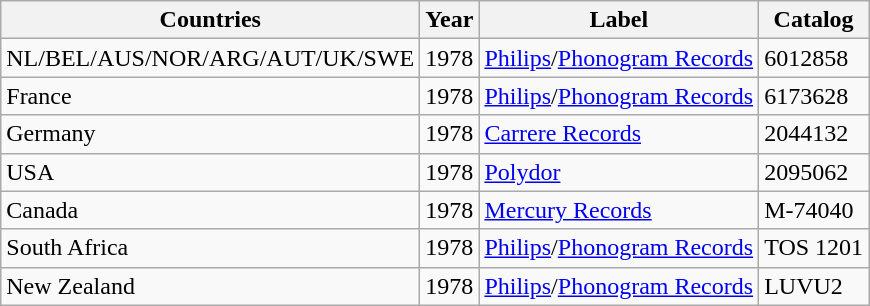<table class="wikitable">
<tr>
<th>Countries</th>
<th>Year</th>
<th>Label</th>
<th>Catalog</th>
</tr>
<tr>
<td>NL/BEL/AUS/NOR/ARG/AUT/UK/SWE</td>
<td>1978</td>
<td><a href='#'>Philips</a>/<a href='#'>Phonogram Records</a></td>
<td>6012858</td>
</tr>
<tr>
<td>France</td>
<td>1978</td>
<td><a href='#'>Philips</a>/<a href='#'>Phonogram Records</a></td>
<td>6173628</td>
</tr>
<tr>
<td>Germany</td>
<td>1978</td>
<td><a href='#'>Carrere Records</a></td>
<td>2044132</td>
</tr>
<tr>
<td>USA</td>
<td>1978</td>
<td><a href='#'>Polydor</a></td>
<td>2095062</td>
</tr>
<tr>
<td>Canada</td>
<td>1978</td>
<td><a href='#'>Mercury Records</a></td>
<td>M-74040</td>
</tr>
<tr>
<td>South Africa</td>
<td>1978</td>
<td><a href='#'>Philips</a>/<a href='#'>Phonogram Records</a></td>
<td>TOS 1201</td>
</tr>
<tr>
<td>New Zealand</td>
<td>1978</td>
<td><a href='#'>Philips</a>/<a href='#'>Phonogram Records</a></td>
<td>LUVU2</td>
</tr>
</table>
